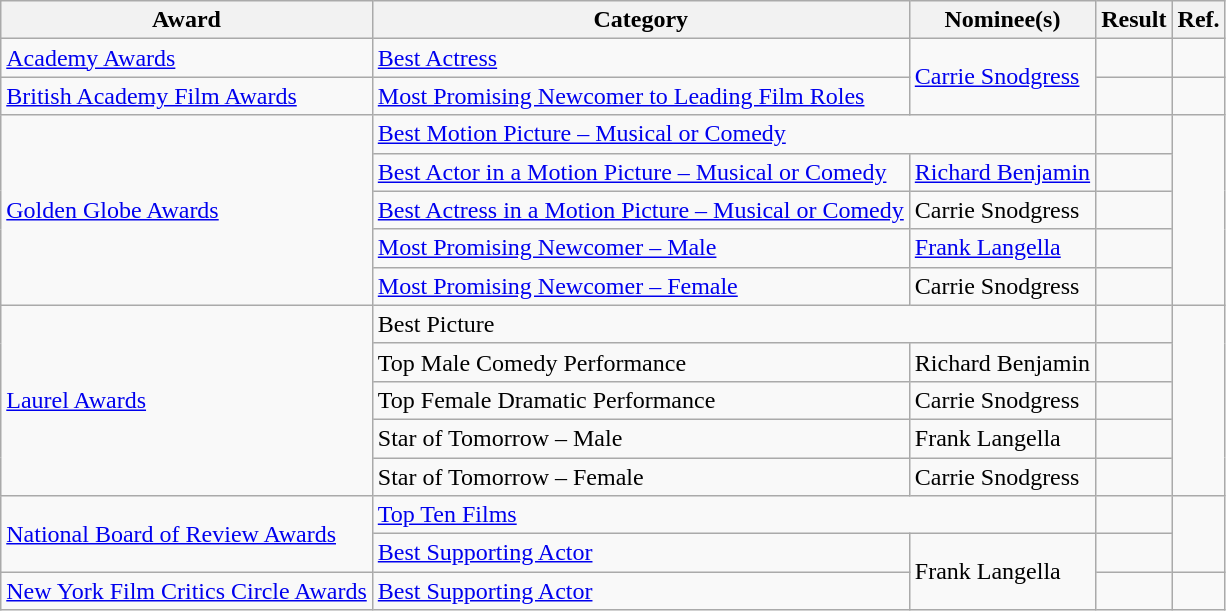<table class="wikitable plainrowheaders">
<tr>
<th>Award</th>
<th>Category</th>
<th>Nominee(s)</th>
<th>Result</th>
<th>Ref.</th>
</tr>
<tr>
<td><a href='#'>Academy Awards</a></td>
<td><a href='#'>Best Actress</a></td>
<td rowspan="2"><a href='#'>Carrie Snodgress</a></td>
<td></td>
<td align="center"></td>
</tr>
<tr>
<td><a href='#'>British Academy Film Awards</a></td>
<td><a href='#'>Most Promising Newcomer to Leading Film Roles</a></td>
<td></td>
<td align="center"></td>
</tr>
<tr>
<td rowspan="5"><a href='#'>Golden Globe Awards</a></td>
<td colspan="2"><a href='#'>Best Motion Picture – Musical or Comedy</a></td>
<td></td>
<td align="center" rowspan="5"></td>
</tr>
<tr>
<td><a href='#'>Best Actor in a Motion Picture – Musical or Comedy</a></td>
<td><a href='#'>Richard Benjamin</a></td>
<td></td>
</tr>
<tr>
<td><a href='#'>Best Actress in a Motion Picture – Musical or Comedy</a></td>
<td>Carrie Snodgress</td>
<td></td>
</tr>
<tr>
<td><a href='#'>Most Promising Newcomer – Male</a></td>
<td><a href='#'>Frank Langella</a></td>
<td></td>
</tr>
<tr>
<td><a href='#'>Most Promising Newcomer – Female</a></td>
<td>Carrie Snodgress</td>
<td></td>
</tr>
<tr>
<td rowspan="5"><a href='#'>Laurel Awards</a></td>
<td colspan="2">Best Picture</td>
<td></td>
<td align="center" rowspan="5"></td>
</tr>
<tr>
<td>Top Male Comedy Performance</td>
<td>Richard Benjamin</td>
<td></td>
</tr>
<tr>
<td>Top Female Dramatic Performance</td>
<td>Carrie Snodgress</td>
<td></td>
</tr>
<tr>
<td>Star of Tomorrow – Male</td>
<td>Frank Langella</td>
<td></td>
</tr>
<tr>
<td>Star of Tomorrow – Female</td>
<td>Carrie Snodgress</td>
<td></td>
</tr>
<tr>
<td rowspan="2"><a href='#'>National Board of Review Awards</a></td>
<td colspan="2"><a href='#'>Top Ten Films</a></td>
<td></td>
<td align="center" rowspan="2"></td>
</tr>
<tr>
<td><a href='#'>Best Supporting Actor</a></td>
<td rowspan="2">Frank Langella</td>
<td></td>
</tr>
<tr>
<td><a href='#'>New York Film Critics Circle Awards</a></td>
<td><a href='#'>Best Supporting Actor</a></td>
<td></td>
<td align="center"></td>
</tr>
</table>
